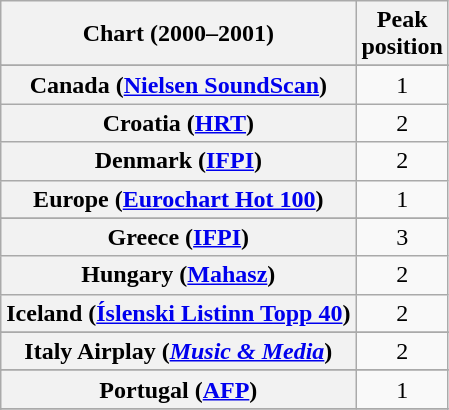<table class="wikitable sortable plainrowheaders" style="text-align:center">
<tr>
<th scope="col">Chart (2000–2001)</th>
<th scope="col">Peak<br>position</th>
</tr>
<tr>
</tr>
<tr>
</tr>
<tr>
</tr>
<tr>
</tr>
<tr>
</tr>
<tr>
</tr>
<tr>
</tr>
<tr>
<th scope="row">Canada (<a href='#'>Nielsen SoundScan</a>)</th>
<td>1</td>
</tr>
<tr>
<th scope="row">Croatia (<a href='#'>HRT</a>)</th>
<td align="center">2</td>
</tr>
<tr>
<th scope="row">Denmark (<a href='#'>IFPI</a>)</th>
<td>2</td>
</tr>
<tr>
<th scope="row">Europe (<a href='#'>Eurochart Hot 100</a>)</th>
<td>1</td>
</tr>
<tr>
</tr>
<tr>
</tr>
<tr>
</tr>
<tr>
<th scope="row">Greece (<a href='#'>IFPI</a>)</th>
<td>3</td>
</tr>
<tr>
<th scope="row">Hungary (<a href='#'>Mahasz</a>)</th>
<td>2</td>
</tr>
<tr>
<th scope="row">Iceland (<a href='#'>Íslenski Listinn Topp 40</a>)</th>
<td>2</td>
</tr>
<tr>
</tr>
<tr>
</tr>
<tr>
<th scope="row">Italy Airplay (<em><a href='#'>Music & Media</a></em>)</th>
<td>2</td>
</tr>
<tr>
</tr>
<tr>
</tr>
<tr>
</tr>
<tr>
</tr>
<tr>
<th scope="row">Portugal (<a href='#'>AFP</a>)</th>
<td>1</td>
</tr>
<tr>
</tr>
<tr>
</tr>
<tr>
</tr>
<tr>
</tr>
<tr>
</tr>
<tr>
</tr>
<tr>
</tr>
<tr>
</tr>
<tr>
</tr>
<tr>
</tr>
<tr>
</tr>
<tr>
</tr>
</table>
